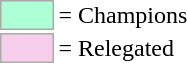<table>
<tr>
<td style="background-color:#ADFFD6; border:1px solid #aaaaaa; width:2em;"></td>
<td>= Champions</td>
</tr>
<tr>
<td style="background-color:#F6CEEC; border:1px solid #aaaaaa; width:2em;"></td>
<td>= Relegated</td>
</tr>
</table>
